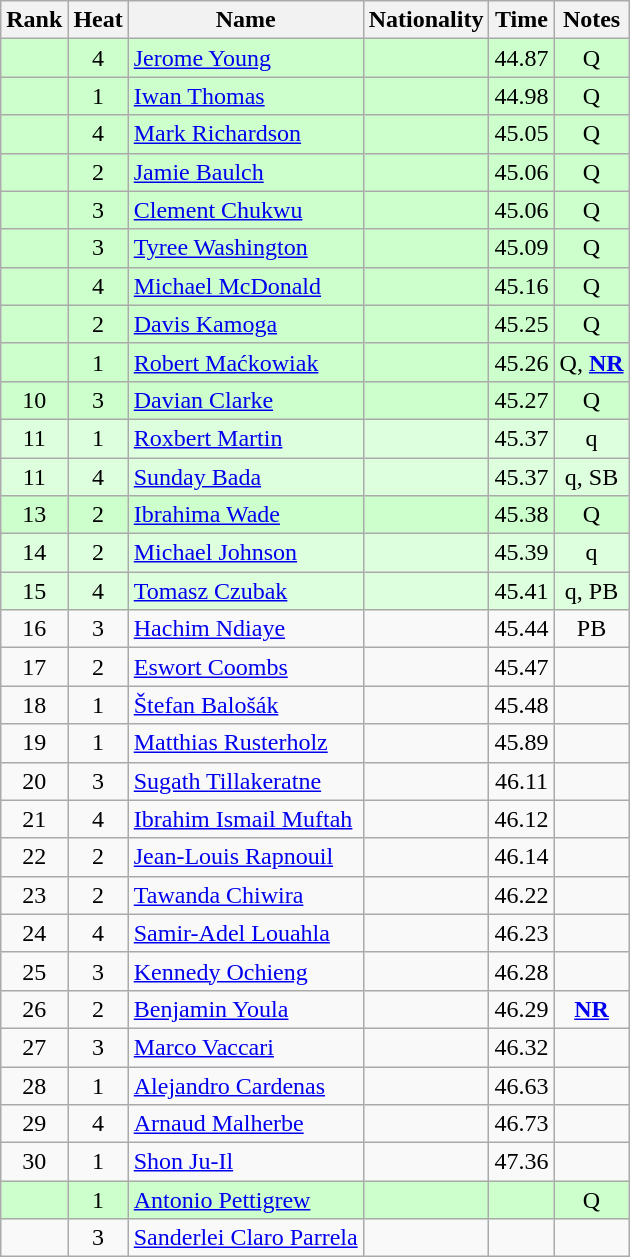<table class="wikitable sortable" style="text-align:center">
<tr>
<th>Rank</th>
<th>Heat</th>
<th>Name</th>
<th>Nationality</th>
<th>Time</th>
<th>Notes</th>
</tr>
<tr bgcolor=ccffcc>
<td></td>
<td>4</td>
<td align=left><a href='#'>Jerome Young</a></td>
<td align=left></td>
<td>44.87</td>
<td>Q</td>
</tr>
<tr bgcolor=ccffcc>
<td></td>
<td>1</td>
<td align=left><a href='#'>Iwan Thomas</a></td>
<td align=left></td>
<td>44.98</td>
<td>Q</td>
</tr>
<tr bgcolor=ccffcc>
<td></td>
<td>4</td>
<td align=left><a href='#'>Mark Richardson</a></td>
<td align=left></td>
<td>45.05</td>
<td>Q</td>
</tr>
<tr bgcolor=ccffcc>
<td></td>
<td>2</td>
<td align=left><a href='#'>Jamie Baulch</a></td>
<td align=left></td>
<td>45.06</td>
<td>Q</td>
</tr>
<tr bgcolor=ccffcc>
<td></td>
<td>3</td>
<td align=left><a href='#'>Clement Chukwu</a></td>
<td align=left></td>
<td>45.06</td>
<td>Q</td>
</tr>
<tr bgcolor=ccffcc>
<td></td>
<td>3</td>
<td align=left><a href='#'>Tyree Washington</a></td>
<td align=left></td>
<td>45.09</td>
<td>Q</td>
</tr>
<tr bgcolor=ccffcc>
<td></td>
<td>4</td>
<td align=left><a href='#'>Michael McDonald</a></td>
<td align=left></td>
<td>45.16</td>
<td>Q</td>
</tr>
<tr bgcolor=ccffcc>
<td></td>
<td>2</td>
<td align=left><a href='#'>Davis Kamoga</a></td>
<td align=left></td>
<td>45.25</td>
<td>Q</td>
</tr>
<tr bgcolor=ccffcc>
<td></td>
<td>1</td>
<td align=left><a href='#'>Robert Maćkowiak</a></td>
<td align=left></td>
<td>45.26</td>
<td>Q, <strong><a href='#'>NR</a></strong></td>
</tr>
<tr bgcolor=ccffcc>
<td>10</td>
<td>3</td>
<td align=left><a href='#'>Davian Clarke</a></td>
<td align=left></td>
<td>45.27</td>
<td>Q</td>
</tr>
<tr bgcolor=ddffdd>
<td>11</td>
<td>1</td>
<td align=left><a href='#'>Roxbert Martin</a></td>
<td align=left></td>
<td>45.37</td>
<td>q</td>
</tr>
<tr bgcolor=ddffdd>
<td>11</td>
<td>4</td>
<td align=left><a href='#'>Sunday Bada</a></td>
<td align=left></td>
<td>45.37</td>
<td>q, SB</td>
</tr>
<tr bgcolor=ccffcc>
<td>13</td>
<td>2</td>
<td align=left><a href='#'>Ibrahima Wade</a></td>
<td align=left></td>
<td>45.38</td>
<td>Q</td>
</tr>
<tr bgcolor=ddffdd>
<td>14</td>
<td>2</td>
<td align=left><a href='#'>Michael Johnson</a></td>
<td align=left></td>
<td>45.39</td>
<td>q</td>
</tr>
<tr bgcolor=ddffdd>
<td>15</td>
<td>4</td>
<td align=left><a href='#'>Tomasz Czubak</a></td>
<td align=left></td>
<td>45.41</td>
<td>q, PB</td>
</tr>
<tr>
<td>16</td>
<td>3</td>
<td align=left><a href='#'>Hachim Ndiaye</a></td>
<td align=left></td>
<td>45.44</td>
<td>PB</td>
</tr>
<tr>
<td>17</td>
<td>2</td>
<td align=left><a href='#'>Eswort Coombs</a></td>
<td align=left></td>
<td>45.47</td>
<td></td>
</tr>
<tr>
<td>18</td>
<td>1</td>
<td align=left><a href='#'>Štefan Balošák</a></td>
<td align=left></td>
<td>45.48</td>
<td></td>
</tr>
<tr>
<td>19</td>
<td>1</td>
<td align=left><a href='#'>Matthias Rusterholz</a></td>
<td align=left></td>
<td>45.89</td>
<td></td>
</tr>
<tr>
<td>20</td>
<td>3</td>
<td align=left><a href='#'>Sugath Tillakeratne</a></td>
<td align=left></td>
<td>46.11</td>
<td></td>
</tr>
<tr>
<td>21</td>
<td>4</td>
<td align=left><a href='#'>Ibrahim Ismail Muftah</a></td>
<td align=left></td>
<td>46.12</td>
<td></td>
</tr>
<tr>
<td>22</td>
<td>2</td>
<td align=left><a href='#'>Jean-Louis Rapnouil</a></td>
<td align=left></td>
<td>46.14</td>
<td></td>
</tr>
<tr>
<td>23</td>
<td>2</td>
<td align=left><a href='#'>Tawanda Chiwira</a></td>
<td align=left></td>
<td>46.22</td>
<td></td>
</tr>
<tr>
<td>24</td>
<td>4</td>
<td align=left><a href='#'>Samir-Adel Louahla</a></td>
<td align=left></td>
<td>46.23</td>
<td></td>
</tr>
<tr>
<td>25</td>
<td>3</td>
<td align=left><a href='#'>Kennedy Ochieng</a></td>
<td align=left></td>
<td>46.28</td>
<td></td>
</tr>
<tr>
<td>26</td>
<td>2</td>
<td align=left><a href='#'>Benjamin Youla</a></td>
<td align=left></td>
<td>46.29</td>
<td><strong><a href='#'>NR</a></strong></td>
</tr>
<tr>
<td>27</td>
<td>3</td>
<td align=left><a href='#'>Marco Vaccari</a></td>
<td align=left></td>
<td>46.32</td>
<td></td>
</tr>
<tr>
<td>28</td>
<td>1</td>
<td align=left><a href='#'>Alejandro Cardenas</a></td>
<td align=left></td>
<td>46.63</td>
<td></td>
</tr>
<tr>
<td>29</td>
<td>4</td>
<td align=left><a href='#'>Arnaud Malherbe</a></td>
<td align=left></td>
<td>46.73</td>
<td></td>
</tr>
<tr>
<td>30</td>
<td>1</td>
<td align=left><a href='#'>Shon Ju-Il</a></td>
<td align=left></td>
<td>47.36</td>
<td></td>
</tr>
<tr bgcolor=ccffcc>
<td></td>
<td>1</td>
<td align=left><a href='#'>Antonio Pettigrew</a></td>
<td align=left></td>
<td></td>
<td>Q</td>
</tr>
<tr>
<td></td>
<td>3</td>
<td align=left><a href='#'>Sanderlei Claro Parrela</a></td>
<td align=left></td>
<td></td>
<td></td>
</tr>
</table>
